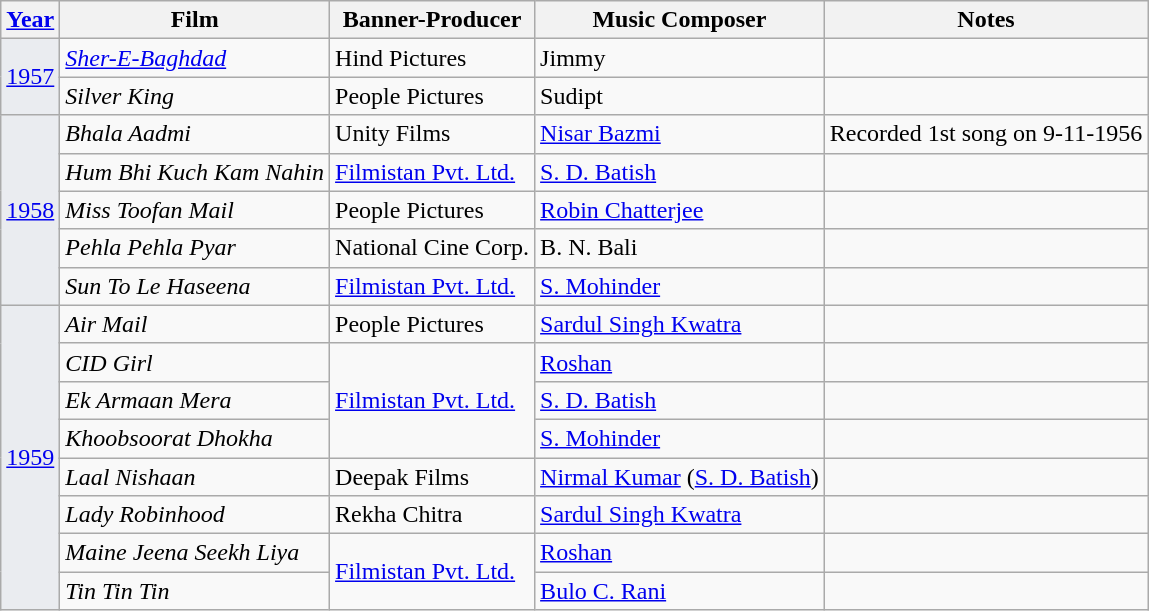<table class="wikitable sortable">
<tr>
<th><a href='#'>Year</a></th>
<th>Film</th>
<th>Banner-Producer</th>
<th>Music Composer</th>
<th>Notes</th>
</tr>
<tr>
<td rowspan="2" style="background:#EAECF0; color:black;"><a href='#'>1957</a></td>
<td><em><a href='#'>Sher-E-Baghdad</a></em></td>
<td>Hind Pictures</td>
<td>Jimmy</td>
<td></td>
</tr>
<tr>
<td><em>Silver King</em></td>
<td>People Pictures</td>
<td>Sudipt</td>
<td></td>
</tr>
<tr>
<td rowspan="5" style="background:#EAECF0; color:black;"><a href='#'>1958</a></td>
<td><em>Bhala Aadmi</em></td>
<td>Unity Films</td>
<td><a href='#'>Nisar Bazmi</a></td>
<td>Recorded 1st song on 9-11-1956</td>
</tr>
<tr>
<td><em>Hum Bhi Kuch Kam Nahin</em></td>
<td><a href='#'>Filmistan Pvt. Ltd.</a></td>
<td><a href='#'>S. D. Batish</a></td>
<td></td>
</tr>
<tr>
<td><em>Miss Toofan Mail</em></td>
<td>People Pictures</td>
<td><a href='#'>Robin Chatterjee</a></td>
<td></td>
</tr>
<tr>
<td><em>Pehla Pehla Pyar</em></td>
<td>National Cine Corp.</td>
<td>B. N. Bali</td>
<td></td>
</tr>
<tr>
<td><em>Sun To Le Haseena</em></td>
<td><a href='#'>Filmistan Pvt. Ltd.</a></td>
<td><a href='#'>S. Mohinder</a></td>
<td></td>
</tr>
<tr>
<td rowspan="8" style="background:#EAECF0; color:black;"><a href='#'>1959</a></td>
<td><em>Air Mail</em></td>
<td>People Pictures</td>
<td><a href='#'>Sardul Singh Kwatra</a></td>
<td></td>
</tr>
<tr>
<td><em>CID Girl</em></td>
<td rowspan="3"><a href='#'>Filmistan Pvt. Ltd.</a></td>
<td><a href='#'>Roshan</a></td>
<td></td>
</tr>
<tr>
<td><em>Ek Armaan Mera</em></td>
<td><a href='#'>S. D. Batish</a></td>
<td></td>
</tr>
<tr>
<td><em>Khoobsoorat Dhokha</em></td>
<td><a href='#'>S. Mohinder</a></td>
<td></td>
</tr>
<tr>
<td><em>Laal Nishaan</em></td>
<td>Deepak Films</td>
<td><a href='#'>Nirmal Kumar</a> (<a href='#'>S. D. Batish</a>)</td>
<td></td>
</tr>
<tr>
<td><em>Lady Robinhood</em></td>
<td>Rekha Chitra</td>
<td><a href='#'>Sardul Singh Kwatra</a></td>
<td></td>
</tr>
<tr>
<td><em>Maine Jeena Seekh Liya</em></td>
<td rowspan="2"><a href='#'>Filmistan Pvt. Ltd.</a></td>
<td><a href='#'>Roshan</a></td>
<td></td>
</tr>
<tr>
<td><em>Tin Tin Tin</em></td>
<td><a href='#'>Bulo C. Rani</a></td>
<td></td>
</tr>
</table>
